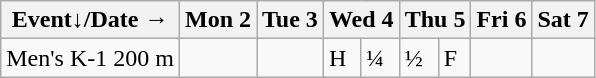<table class="wikitable olympic-schedule canoeing">
<tr>
<th>Event↓/Date →</th>
<th colspan="2">Mon 2</th>
<th colspan="2">Tue 3</th>
<th colspan="2">Wed 4</th>
<th colspan="2">Thu 5</th>
<th colspan="2">Fri 6</th>
<th colspan="2">Sat 7</th>
</tr>
<tr>
<td class="event">Men's K-1 200 m</td>
<td colspan="2"></td>
<td colspan="2"></td>
<td class="heats">H</td>
<td class="quarterfinals">¼</td>
<td class="semifinals">½</td>
<td class="final">F</td>
<td colspan="2"></td>
<td colspan="2"></td>
</tr>
</table>
